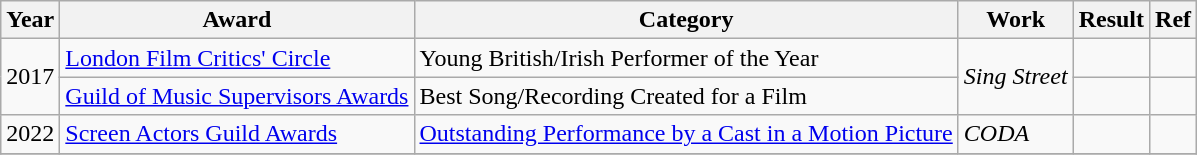<table class="wikitable plainrowheaders">
<tr>
<th>Year</th>
<th>Award</th>
<th>Category</th>
<th>Work</th>
<th>Result</th>
<th>Ref</th>
</tr>
<tr>
<td rowspan="2">2017</td>
<td><a href='#'>London Film Critics' Circle</a></td>
<td>Young British/Irish Performer of the Year</td>
<td rowspan="2"><em>Sing Street</em></td>
<td></td>
<td></td>
</tr>
<tr>
<td><a href='#'>Guild of Music Supervisors Awards</a></td>
<td>Best Song/Recording Created for a Film</td>
<td></td>
<td></td>
</tr>
<tr>
<td>2022</td>
<td><a href='#'>Screen Actors Guild Awards</a></td>
<td><a href='#'>Outstanding Performance by a Cast in a Motion Picture</a></td>
<td><em>CODA</em></td>
<td></td>
<td></td>
</tr>
<tr>
</tr>
</table>
